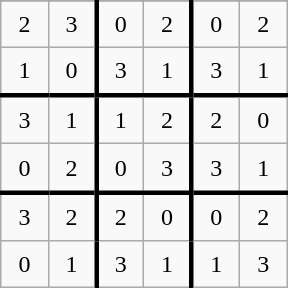<table class="wikitable" style="margin-left:auto;margin-right:auto;text-align:center;width:12em;height:12em;table-layout:fixed;">
<tr>
</tr>
<tr>
<td>2</td>
<td style="border-right:solid">3</td>
<td>0</td>
<td style="border-right:solid">2</td>
<td>0</td>
<td>2</td>
</tr>
<tr>
<td>1</td>
<td style="border-right:solid">0</td>
<td>3</td>
<td style="border-right:solid">1</td>
<td>3</td>
<td>1</td>
</tr>
<tr>
<td style="border-top:solid">3</td>
<td style="border-right:solid; border-top:solid">1</td>
<td style="border-top:solid">1</td>
<td style="border-right:solid; border-top:solid">2</td>
<td style="border-top:solid">2</td>
<td style="border-top:solid">0</td>
</tr>
<tr>
<td>0</td>
<td style="border-right:solid">2</td>
<td>0</td>
<td style="border-right:solid">3</td>
<td>3</td>
<td>1</td>
</tr>
<tr>
<td style="border-top:solid">3</td>
<td style="border-right:solid; border-top:solid ">2</td>
<td style="border-top:solid">2</td>
<td style="border-right:solid; border-top:solid">0</td>
<td style="border-top:solid">0</td>
<td style="border-top:solid">2</td>
</tr>
<tr>
<td>0</td>
<td style="border-right:solid">1</td>
<td>3</td>
<td style="border-right:solid">1</td>
<td>1</td>
<td>3</td>
</tr>
</table>
